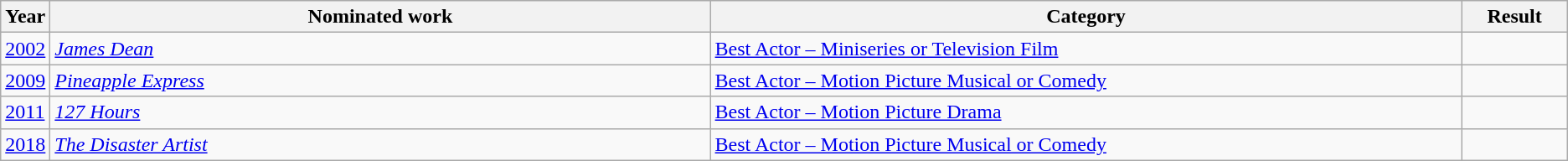<table class="wikitable sortable">
<tr>
<th scope="col" style="width:1em;">Year</th>
<th scope="col" style="width:35em;">Nominated work</th>
<th scope="col" style="width:40em;">Category</th>
<th scope="col" style="width:5em;">Result</th>
</tr>
<tr>
<td><a href='#'>2002</a></td>
<td><em><a href='#'>James Dean</a></em></td>
<td><a href='#'>Best Actor – Miniseries or Television Film</a></td>
<td></td>
</tr>
<tr>
<td><a href='#'>2009</a></td>
<td><em><a href='#'>Pineapple Express</a></em></td>
<td><a href='#'>Best Actor – Motion Picture Musical or Comedy</a></td>
<td></td>
</tr>
<tr>
<td><a href='#'>2011</a></td>
<td><em><a href='#'>127 Hours</a></em></td>
<td><a href='#'>Best Actor – Motion Picture Drama</a></td>
<td></td>
</tr>
<tr>
<td><a href='#'>2018</a></td>
<td><em><a href='#'>The Disaster Artist</a></em></td>
<td><a href='#'>Best Actor – Motion Picture Musical or Comedy</a></td>
<td></td>
</tr>
</table>
